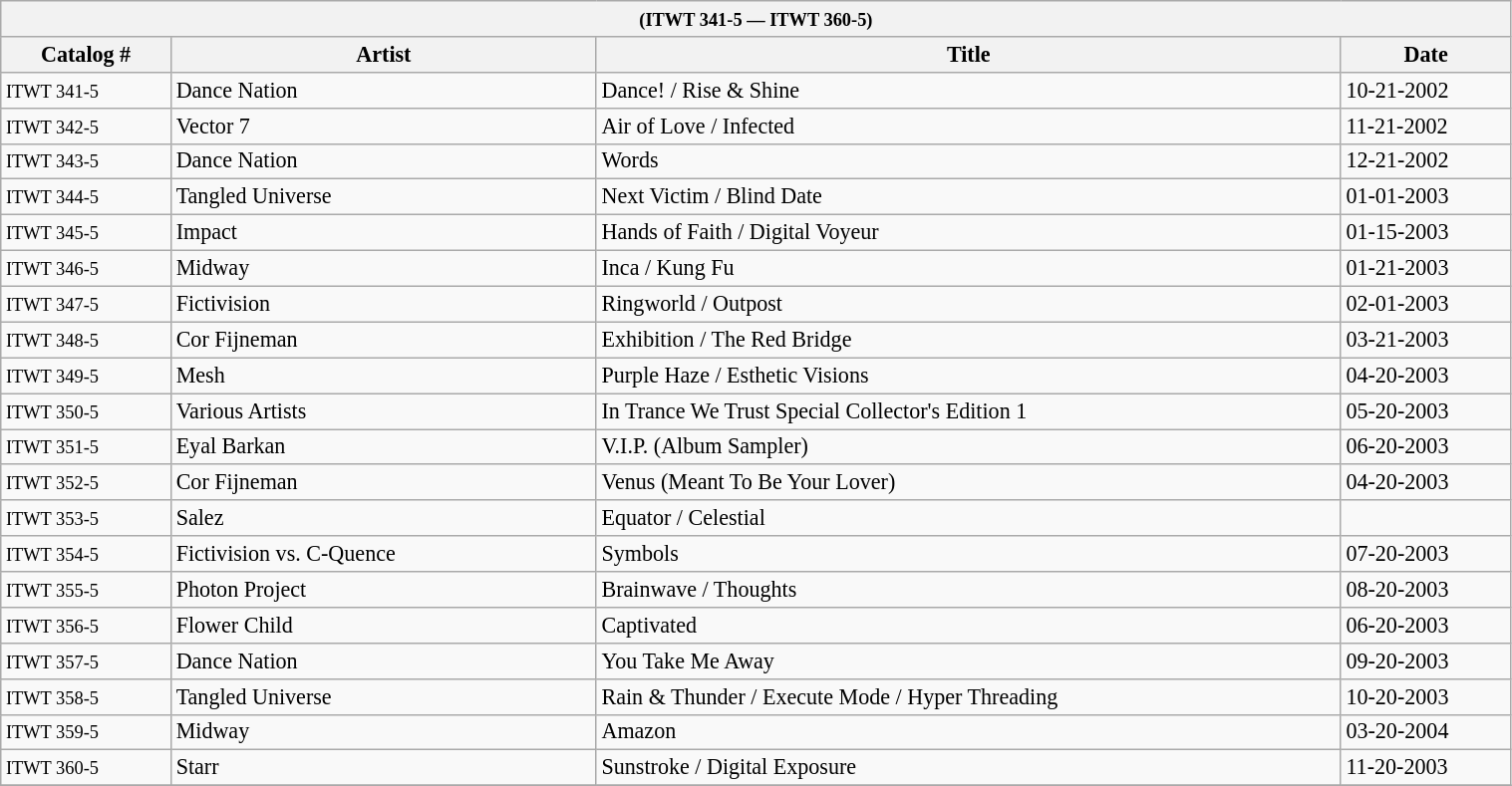<table width="80%" class="wikitable collapsible collapsed" style="font-size:92%;position:relative;">
<tr>
<th colspan="5"><small>(ITWT 341-5 — ITWT 360-5)</small></th>
</tr>
<tr>
<th width="8%">Catalog #</th>
<th width="20%">Artist</th>
<th width="35%">Title</th>
<th width="8%">Date</th>
</tr>
<tr>
<td><small>ITWT 341-5</small></td>
<td>Dance Nation</td>
<td>Dance! / Rise & Shine</td>
<td>10-21-2002</td>
</tr>
<tr>
<td><small>ITWT 342-5</small></td>
<td>Vector  7</td>
<td>Air of Love / Infected</td>
<td>11-21-2002</td>
</tr>
<tr>
<td><small>ITWT 343-5</small></td>
<td>Dance Nation</td>
<td>Words</td>
<td>12-21-2002</td>
</tr>
<tr>
<td><small>ITWT 344-5</small></td>
<td>Tangled Universe</td>
<td>Next Victim / Blind Date</td>
<td>01-01-2003</td>
</tr>
<tr>
<td><small>ITWT 345-5</small></td>
<td>Impact</td>
<td>Hands of Faith / Digital Voyeur</td>
<td>01-15-2003</td>
</tr>
<tr>
<td><small>ITWT 346-5</small></td>
<td>Midway</td>
<td>Inca / Kung Fu</td>
<td>01-21-2003</td>
</tr>
<tr>
<td><small>ITWT 347-5</small></td>
<td>Fictivision</td>
<td>Ringworld / Outpost</td>
<td>02-01-2003</td>
</tr>
<tr>
<td><small>ITWT 348-5</small></td>
<td>Cor Fijneman</td>
<td>Exhibition / The Red Bridge</td>
<td>03-21-2003</td>
</tr>
<tr>
<td><small>ITWT 349-5</small></td>
<td>Mesh</td>
<td>Purple Haze / Esthetic Visions</td>
<td>04-20-2003</td>
</tr>
<tr>
<td><small>ITWT 350-5</small></td>
<td>Various Artists</td>
<td>In Trance We Trust Special Collector's Edition 1</td>
<td>05-20-2003</td>
</tr>
<tr>
<td><small>ITWT 351-5</small></td>
<td>Eyal Barkan</td>
<td>V.I.P. (Album Sampler)</td>
<td>06-20-2003</td>
</tr>
<tr>
<td><small>ITWT 352-5</small></td>
<td>Cor Fijneman</td>
<td>Venus (Meant To Be Your Lover)</td>
<td>04-20-2003</td>
</tr>
<tr>
<td><small>ITWT 353-5</small></td>
<td>Salez</td>
<td>Equator / Celestial</td>
<td></td>
</tr>
<tr>
<td><small>ITWT 354-5</small></td>
<td>Fictivision vs. C-Quence</td>
<td>Symbols</td>
<td>07-20-2003</td>
</tr>
<tr>
<td><small>ITWT 355-5</small></td>
<td>Photon Project</td>
<td>Brainwave / Thoughts</td>
<td>08-20-2003</td>
</tr>
<tr>
<td><small>ITWT 356-5</small></td>
<td>Flower Child</td>
<td>Captivated</td>
<td>06-20-2003</td>
</tr>
<tr>
<td><small>ITWT 357-5</small></td>
<td>Dance Nation</td>
<td>You Take Me Away</td>
<td>09-20-2003</td>
</tr>
<tr>
<td><small>ITWT 358-5</small></td>
<td>Tangled Universe</td>
<td>Rain & Thunder / Execute Mode / Hyper Threading</td>
<td>10-20-2003</td>
</tr>
<tr>
<td><small>ITWT 359-5</small></td>
<td>Midway</td>
<td>Amazon</td>
<td>03-20-2004</td>
</tr>
<tr>
<td><small>ITWT 360-5</small></td>
<td>Starr</td>
<td>Sunstroke / Digital Exposure</td>
<td>11-20-2003</td>
</tr>
<tr>
</tr>
</table>
